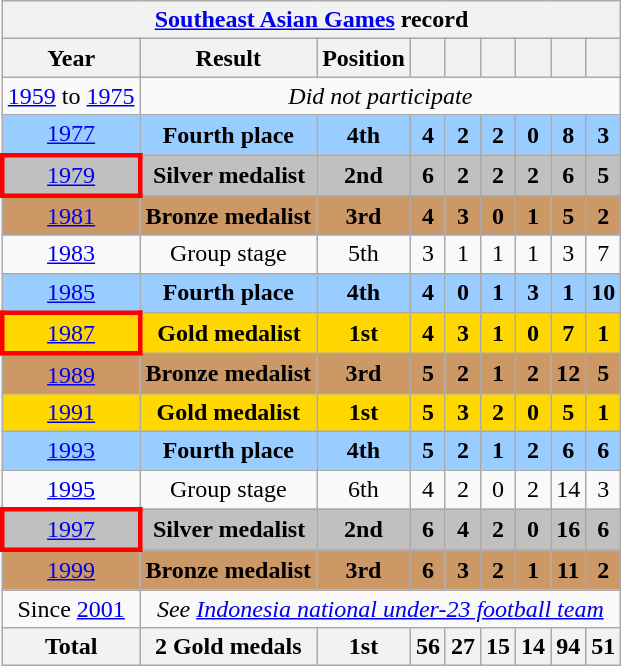<table class="wikitable" style="text-align: center;">
<tr>
<th colspan=9><a href='#'>Southeast Asian Games</a> record</th>
</tr>
<tr>
<th>Year</th>
<th>Result</th>
<th>Position</th>
<th></th>
<th></th>
<th></th>
<th></th>
<th></th>
<th></th>
</tr>
<tr>
<td><a href='#'>1959</a> to <a href='#'>1975</a></td>
<td colspan=8><em>Did not participate</em></td>
</tr>
<tr style="background:#9acdff;">
<td> <a href='#'>1977</a></td>
<td><strong>Fourth place</strong></td>
<td><strong>4th</strong></td>
<td><strong>4</strong></td>
<td><strong>2</strong></td>
<td><strong>2</strong></td>
<td><strong>0</strong></td>
<td><strong>8</strong></td>
<td><strong>3</strong></td>
</tr>
<tr style="background:silver;">
<td style="border: 3px solid red"> <a href='#'>1979</a></td>
<td><strong>Silver medalist</strong></td>
<td><strong>2nd</strong></td>
<td><strong>6</strong></td>
<td><strong>2</strong></td>
<td><strong>2</strong></td>
<td><strong>2</strong></td>
<td><strong>6</strong></td>
<td><strong>5</strong></td>
</tr>
<tr style="background:#c96;">
<td> <a href='#'>1981</a></td>
<td><strong>Bronze medalist</strong></td>
<td><strong>3rd</strong></td>
<td><strong>4</strong></td>
<td><strong>3</strong></td>
<td><strong>0</strong></td>
<td><strong>1</strong></td>
<td><strong>5</strong></td>
<td><strong>2</strong></td>
</tr>
<tr>
<td> <a href='#'>1983</a></td>
<td>Group stage</td>
<td>5th</td>
<td>3</td>
<td>1</td>
<td>1</td>
<td>1</td>
<td>3</td>
<td>7</td>
</tr>
<tr style="background:#9acdff;">
<td> <a href='#'>1985</a></td>
<td><strong>Fourth place</strong></td>
<td><strong>4th</strong></td>
<td><strong>4</strong></td>
<td><strong>0</strong></td>
<td><strong>1</strong></td>
<td><strong>3</strong></td>
<td><strong>1</strong></td>
<td><strong>10</strong></td>
</tr>
<tr style="background:gold;">
<td style="border: 3px solid red"> <a href='#'>1987</a></td>
<td><strong>Gold medalist</strong></td>
<td><strong>1st</strong></td>
<td><strong>4</strong></td>
<td><strong>3</strong></td>
<td><strong>1</strong></td>
<td><strong>0</strong></td>
<td><strong>7</strong></td>
<td><strong>1</strong></td>
</tr>
<tr style="background:#c96;">
<td> <a href='#'>1989</a></td>
<td><strong>Bronze medalist</strong></td>
<td><strong>3rd</strong></td>
<td><strong>5</strong></td>
<td><strong>2</strong></td>
<td><strong>1</strong></td>
<td><strong>2</strong></td>
<td><strong>12</strong></td>
<td><strong>5</strong></td>
</tr>
<tr style="background:gold;">
<td> <a href='#'>1991</a></td>
<td><strong>Gold medalist</strong></td>
<td><strong>1st</strong></td>
<td><strong>5</strong></td>
<td><strong>3</strong></td>
<td><strong>2</strong></td>
<td><strong>0</strong></td>
<td><strong>5</strong></td>
<td><strong>1</strong></td>
</tr>
<tr style="background:#9acdff;">
<td> <a href='#'>1993</a></td>
<td><strong>Fourth place</strong></td>
<td><strong>4th</strong></td>
<td><strong>5</strong></td>
<td><strong>2</strong></td>
<td><strong>1</strong></td>
<td><strong>2</strong></td>
<td><strong>6</strong></td>
<td><strong>6</strong></td>
</tr>
<tr>
<td> <a href='#'>1995</a></td>
<td>Group stage</td>
<td>6th</td>
<td>4</td>
<td>2</td>
<td>0</td>
<td>2</td>
<td>14</td>
<td>3</td>
</tr>
<tr style="background:silver;">
<td style="border: 3px solid red"> <a href='#'>1997</a></td>
<td><strong>Silver medalist</strong></td>
<td><strong>2nd</strong></td>
<td><strong>6</strong></td>
<td><strong>4</strong></td>
<td><strong>2</strong></td>
<td><strong>0</strong></td>
<td><strong>16</strong></td>
<td><strong>6</strong></td>
</tr>
<tr style="background:#c96;">
<td> <a href='#'>1999</a></td>
<td><strong>Bronze medalist</strong></td>
<td><strong>3rd</strong></td>
<td><strong>6</strong></td>
<td><strong>3</strong></td>
<td><strong>2</strong></td>
<td><strong>1</strong></td>
<td><strong>11</strong></td>
<td><strong>2</strong></td>
</tr>
<tr>
<td>Since <a href='#'>2001</a></td>
<td colspan=9><em>See <a href='#'>Indonesia national under-23 football team</a></em></td>
</tr>
<tr |>
<th><strong>Total</strong></th>
<th><strong>2 Gold medals</strong></th>
<th><strong>1st</strong></th>
<th><strong>56</strong></th>
<th><strong>27</strong></th>
<th><strong>15</strong></th>
<th><strong>14</strong></th>
<th><strong>94</strong></th>
<th><strong>51</strong></th>
</tr>
</table>
